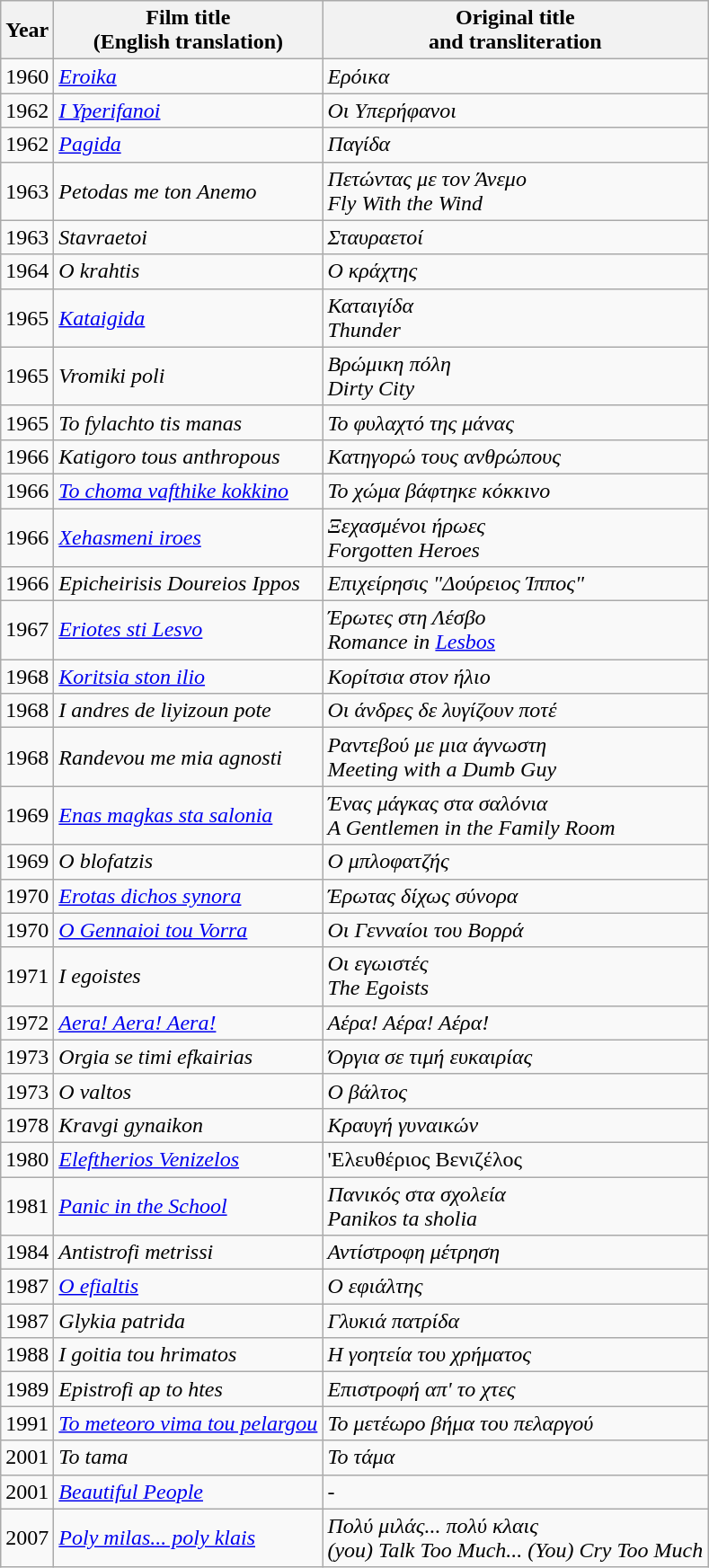<table class="wikitable">
<tr>
<th>Year</th>
<th>Film title<br>(English translation)</th>
<th>Original title<br>and transliteration</th>
</tr>
<tr>
<td>1960</td>
<td><em><a href='#'>Eroika</a></em></td>
<td><em>Ερόικα</em></td>
</tr>
<tr>
<td>1962</td>
<td><em><a href='#'>I Yperifanoi</a></em></td>
<td><em>Οι Υπερήφανοι</em></td>
</tr>
<tr>
<td>1962</td>
<td><em><a href='#'>Pagida</a></em></td>
<td><em>Παγίδα</em></td>
</tr>
<tr>
<td>1963</td>
<td><em>Petodas me ton Anemo</em></td>
<td><em>Πετώντας με τον Άνεμο</em><br><em>Fly With the Wind</em></td>
</tr>
<tr>
<td>1963</td>
<td><em>Stavraetoi</em></td>
<td><em>Σταυραετοί</em></td>
</tr>
<tr>
<td>1964</td>
<td><em>O krahtis</em></td>
<td><em>Ο κράχτης</em></td>
</tr>
<tr>
<td>1965</td>
<td><em><a href='#'>Kataigida</a></em></td>
<td><em>Καταιγίδα</em><br><em>Thunder</em></td>
</tr>
<tr>
<td>1965</td>
<td><em>Vromiki poli</em></td>
<td><em>Βρώμικη πόλη</em><br><em>Dirty City</em></td>
</tr>
<tr>
<td>1965</td>
<td><em>To fylachto tis manas</em></td>
<td><em>Το φυλαχτό της μάνας</em></td>
</tr>
<tr>
<td>1966</td>
<td><em>Katigoro tous anthropous</em></td>
<td><em>Κατηγορώ τους ανθρώπους</em></td>
</tr>
<tr>
<td>1966</td>
<td><em><a href='#'>To choma vafthike kokkino</a></em></td>
<td><em>Το χώμα βάφτηκε κόκκινο </em></td>
</tr>
<tr>
<td>1966</td>
<td><em><a href='#'>Xehasmeni iroes</a></em></td>
<td><em>Ξεχασμένοι ήρωες</em><br><em>Forgotten Heroes</em></td>
</tr>
<tr>
<td>1966</td>
<td><em>Epicheirisis Doureios Ippos</em></td>
<td><em>Επιχείρησις "Δούρειος Ίππος"</em></td>
</tr>
<tr>
<td>1967</td>
<td><em><a href='#'>Eriotes sti Lesvo</a></em></td>
<td><em>Έρωτες στη Λέσβο</em><br><em>Romance in <a href='#'>Lesbos</a></em></td>
</tr>
<tr>
<td>1968</td>
<td><em><a href='#'>Koritsia ston ilio</a></em></td>
<td><em>Κορίτσια στον ήλιο</em></td>
</tr>
<tr>
<td>1968</td>
<td><em>I andres de liyizoun pote</em></td>
<td><em>Οι άνδρες δε λυγίζουν ποτέ</em></td>
</tr>
<tr>
<td>1968</td>
<td><em>Randevou me mia agnosti</em></td>
<td><em>Ραντεβού με μια άγνωστη</em><br><em>Meeting with a Dumb Guy</em></td>
</tr>
<tr>
<td>1969</td>
<td><em><a href='#'>Enas magkas sta salonia</a></em></td>
<td><em>Ένας μάγκας στα σαλόνια</em><br><em>A Gentlemen in the Family Room</em></td>
</tr>
<tr>
<td>1969</td>
<td><em>O blofatzis</em></td>
<td><em>Ο μπλοφατζής</em></td>
</tr>
<tr>
<td>1970</td>
<td><em><a href='#'>Erotas dichos synora</a></em></td>
<td><em>Έρωτας δίχως σύνορα</em></td>
</tr>
<tr>
<td>1970</td>
<td><em><a href='#'>O Gennaioi tou Vorra</a></em></td>
<td><em>Οι Γενναίοι του Βορρά</em></td>
</tr>
<tr>
<td>1971</td>
<td><em>I egoistes</em></td>
<td><em>Οι εγωιστές</em><br><em>The Egoists</em></td>
</tr>
<tr>
<td>1972</td>
<td><em><a href='#'>Aera! Aera! Aera!</a></em></td>
<td><em>Αέρα! Αέρα! Αέρα!</em></td>
</tr>
<tr>
<td>1973</td>
<td><em>Orgia se timi efkairias</em></td>
<td><em>Όργια σε τιμή ευκαιρίας</em></td>
</tr>
<tr>
<td>1973</td>
<td><em>O valtos</em></td>
<td><em>Ο βάλτος</em></td>
</tr>
<tr>
<td>1978</td>
<td><em>Kravgi gynaikon</em></td>
<td><em>Κραυγή γυναικών</em></td>
</tr>
<tr>
<td>1980</td>
<td><em><a href='#'>Eleftherios Venizelos</a></em></td>
<td>'Ελευθέριος Βενιζέλος</td>
</tr>
<tr>
<td>1981</td>
<td><em><a href='#'>Panic in the School</a></em></td>
<td><em>Πανικός στα σχολεία</em><br><em>Panikos ta sholia</em></td>
</tr>
<tr>
<td>1984</td>
<td><em>Antistrofi metrissi</em></td>
<td><em>Αντίστροφη μέτρηση</em></td>
</tr>
<tr>
<td>1987</td>
<td><em><a href='#'>O efialtis</a></em></td>
<td><em>Ο εφιάλτης</em></td>
</tr>
<tr>
<td>1987</td>
<td><em>Glykia patrida</em></td>
<td><em>Γλυκιά πατρίδα</em></td>
</tr>
<tr>
<td>1988</td>
<td><em>I goitia tou hrimatos</em></td>
<td><em>Η γοητεία του χρήματος</em></td>
</tr>
<tr>
<td>1989</td>
<td><em>Epistrofi ap to htes</em></td>
<td><em>Επιστροφή απ' το χτες</em></td>
</tr>
<tr>
<td>1991</td>
<td><em><a href='#'>To meteoro vima tou pelargou</a></em></td>
<td><em>Το μετέωρο βήμα του πελαργού</em></td>
</tr>
<tr>
<td>2001</td>
<td><em>To tama</em></td>
<td><em>Το τάμα</em></td>
</tr>
<tr>
<td>2001</td>
<td><em><a href='#'>Beautiful People</a></em></td>
<td>-</td>
</tr>
<tr>
<td>2007</td>
<td><em><a href='#'>Poly milas... poly klais</a></em></td>
<td><em>Πολύ μιλάς... πολύ κλαις</em><br><em>(you) Talk Too Much... (You) Cry Too Much</em></td>
</tr>
</table>
